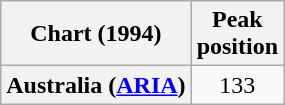<table class="wikitable plainrowheaders" style="text-align:center">
<tr>
<th>Chart (1994)</th>
<th>Peak<br>position</th>
</tr>
<tr>
<th scope="row">Australia (<a href='#'>ARIA</a>)</th>
<td>133</td>
</tr>
</table>
